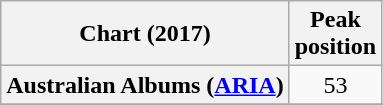<table class="wikitable sortable plainrowheaders" style="text-align:center">
<tr>
<th scope="col">Chart (2017)</th>
<th scope="col">Peak<br>position</th>
</tr>
<tr>
<th scope="row">Australian Albums (<a href='#'>ARIA</a>)</th>
<td>53</td>
</tr>
<tr>
</tr>
<tr>
</tr>
<tr>
</tr>
<tr>
</tr>
<tr>
</tr>
<tr>
</tr>
<tr>
</tr>
<tr>
</tr>
<tr>
</tr>
<tr>
</tr>
<tr>
</tr>
<tr>
</tr>
<tr>
</tr>
<tr>
</tr>
</table>
